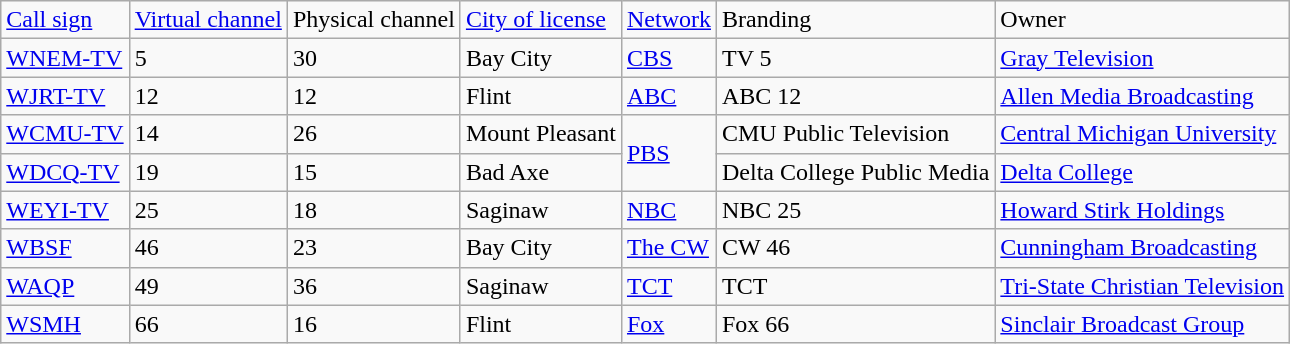<table class="wikitable sortable">
<tr>
<td><a href='#'>Call sign</a></td>
<td><a href='#'>Virtual channel</a></td>
<td>Physical channel</td>
<td><a href='#'>City of license</a></td>
<td><a href='#'>Network</a></td>
<td>Branding</td>
<td>Owner</td>
</tr>
<tr>
<td><a href='#'>WNEM-TV</a></td>
<td>5</td>
<td>30</td>
<td>Bay City</td>
<td><a href='#'>CBS</a></td>
<td>TV 5</td>
<td><a href='#'>Gray Television</a></td>
</tr>
<tr>
<td><a href='#'>WJRT-TV</a></td>
<td>12</td>
<td>12</td>
<td>Flint</td>
<td><a href='#'>ABC</a></td>
<td>ABC 12</td>
<td><a href='#'>Allen Media Broadcasting</a></td>
</tr>
<tr>
<td><a href='#'>WCMU-TV</a></td>
<td>14</td>
<td>26</td>
<td>Mount Pleasant</td>
<td rowspan=2><a href='#'>PBS</a></td>
<td>CMU Public Television</td>
<td><a href='#'>Central Michigan University</a></td>
</tr>
<tr>
<td><a href='#'>WDCQ-TV</a></td>
<td>19</td>
<td>15</td>
<td>Bad Axe</td>
<td>Delta College Public Media</td>
<td><a href='#'>Delta College</a></td>
</tr>
<tr>
<td><a href='#'>WEYI-TV</a></td>
<td>25</td>
<td>18</td>
<td>Saginaw</td>
<td><a href='#'>NBC</a></td>
<td>NBC 25</td>
<td><a href='#'>Howard Stirk Holdings</a></td>
</tr>
<tr>
<td><a href='#'>WBSF</a></td>
<td>46</td>
<td>23</td>
<td>Bay City</td>
<td><a href='#'>The CW</a></td>
<td>CW 46</td>
<td><a href='#'>Cunningham Broadcasting</a></td>
</tr>
<tr>
<td><a href='#'>WAQP</a></td>
<td>49</td>
<td>36</td>
<td>Saginaw</td>
<td><a href='#'>TCT</a></td>
<td>TCT</td>
<td><a href='#'>Tri-State Christian Television</a></td>
</tr>
<tr>
<td><a href='#'>WSMH</a></td>
<td>66</td>
<td>16</td>
<td>Flint</td>
<td><a href='#'>Fox</a></td>
<td>Fox 66</td>
<td><a href='#'>Sinclair Broadcast Group</a></td>
</tr>
</table>
